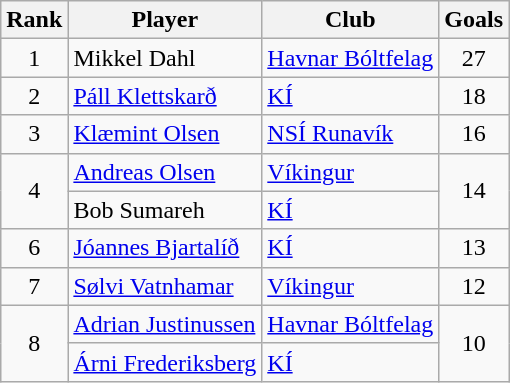<table class="wikitable" style="text-align:center">
<tr>
<th>Rank</th>
<th>Player</th>
<th>Club</th>
<th>Goals</th>
</tr>
<tr>
<td>1</td>
<td align="left"> Mikkel Dahl</td>
<td align="left"><a href='#'>Havnar Bóltfelag</a></td>
<td>27</td>
</tr>
<tr>
<td>2</td>
<td align="left"> <a href='#'>Páll Klettskarð</a></td>
<td align="left"><a href='#'>KÍ</a></td>
<td>18</td>
</tr>
<tr>
<td>3</td>
<td align="left"> <a href='#'>Klæmint Olsen</a></td>
<td align="left"><a href='#'>NSÍ Runavík</a></td>
<td>16</td>
</tr>
<tr>
<td rowspan="2">4</td>
<td align="left"> <a href='#'>Andreas Olsen</a></td>
<td align="left"><a href='#'>Víkingur</a></td>
<td rowspan="2">14</td>
</tr>
<tr>
<td align="left"> Bob Sumareh</td>
<td align="left"><a href='#'>KÍ</a></td>
</tr>
<tr>
<td>6</td>
<td align="left"> <a href='#'>Jóannes Bjartalíð</a></td>
<td align="left"><a href='#'>KÍ</a></td>
<td>13</td>
</tr>
<tr>
<td>7</td>
<td align="left"> <a href='#'>Sølvi Vatnhamar</a></td>
<td align="left"><a href='#'>Víkingur</a></td>
<td>12</td>
</tr>
<tr>
<td rowspan="2">8</td>
<td align="left"> <a href='#'>Adrian Justinussen</a></td>
<td align="left"><a href='#'>Havnar Bóltfelag</a></td>
<td rowspan="2">10</td>
</tr>
<tr>
<td align="left"> <a href='#'>Árni Frederiksberg</a></td>
<td align="left"><a href='#'>KÍ</a></td>
</tr>
</table>
